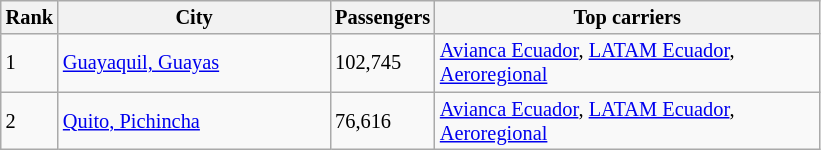<table class="wikitable" style="font-size: 85%" width= align=>
<tr>
<th>Rank</th>
<th style="width:175px;">City</th>
<th>Passengers</th>
<th style="width:250px;">Top carriers</th>
</tr>
<tr>
<td>1</td>
<td> <a href='#'>Guayaquil, Guayas</a></td>
<td>102,745</td>
<td><a href='#'>Avianca Ecuador</a>, <a href='#'>LATAM Ecuador</a>, <a href='#'>Aeroregional</a></td>
</tr>
<tr>
<td>2</td>
<td> <a href='#'>Quito, Pichincha</a></td>
<td>76,616</td>
<td><a href='#'>Avianca Ecuador</a>, <a href='#'>LATAM Ecuador</a>, <a href='#'>Aeroregional</a></td>
</tr>
</table>
